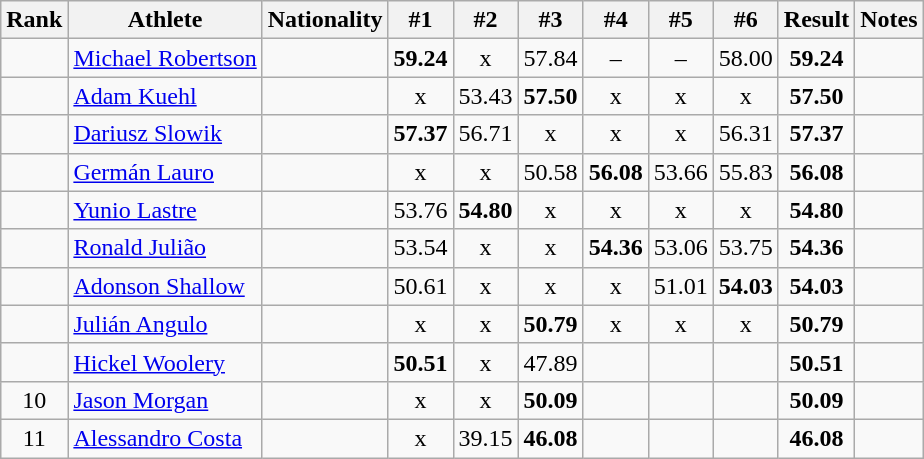<table class="wikitable sortable" style="text-align:center">
<tr>
<th>Rank</th>
<th>Athlete</th>
<th>Nationality</th>
<th>#1</th>
<th>#2</th>
<th>#3</th>
<th>#4</th>
<th>#5</th>
<th>#6</th>
<th>Result</th>
<th>Notes</th>
</tr>
<tr>
<td></td>
<td align="left"><a href='#'>Michael Robertson</a></td>
<td align=left></td>
<td><strong>59.24</strong></td>
<td>x</td>
<td>57.84</td>
<td>–</td>
<td>–</td>
<td>58.00</td>
<td><strong>59.24</strong></td>
<td></td>
</tr>
<tr>
<td></td>
<td align="left"><a href='#'>Adam Kuehl</a></td>
<td align=left></td>
<td>x</td>
<td>53.43</td>
<td><strong>57.50</strong></td>
<td>x</td>
<td>x</td>
<td>x</td>
<td><strong>57.50</strong></td>
<td></td>
</tr>
<tr>
<td></td>
<td align="left"><a href='#'>Dariusz Slowik</a></td>
<td align=left></td>
<td><strong>57.37</strong></td>
<td>56.71</td>
<td>x</td>
<td>x</td>
<td>x</td>
<td>56.31</td>
<td><strong>57.37</strong></td>
<td></td>
</tr>
<tr>
<td></td>
<td align="left"><a href='#'>Germán Lauro</a></td>
<td align=left></td>
<td>x</td>
<td>x</td>
<td>50.58</td>
<td><strong>56.08</strong></td>
<td>53.66</td>
<td>55.83</td>
<td><strong>56.08</strong></td>
<td></td>
</tr>
<tr>
<td></td>
<td align="left"><a href='#'>Yunio Lastre</a></td>
<td align=left></td>
<td>53.76</td>
<td><strong>54.80</strong></td>
<td>x</td>
<td>x</td>
<td>x</td>
<td>x</td>
<td><strong>54.80</strong></td>
<td></td>
</tr>
<tr>
<td></td>
<td align="left"><a href='#'>Ronald Julião</a></td>
<td align=left></td>
<td>53.54</td>
<td>x</td>
<td>x</td>
<td><strong>54.36</strong></td>
<td>53.06</td>
<td>53.75</td>
<td><strong>54.36</strong></td>
<td></td>
</tr>
<tr>
<td></td>
<td align="left"><a href='#'>Adonson Shallow</a></td>
<td align=left></td>
<td>50.61</td>
<td>x</td>
<td>x</td>
<td>x</td>
<td>51.01</td>
<td><strong>54.03</strong></td>
<td><strong>54.03</strong></td>
<td></td>
</tr>
<tr>
<td></td>
<td align="left"><a href='#'>Julián Angulo</a></td>
<td align=left></td>
<td>x</td>
<td>x</td>
<td><strong>50.79</strong></td>
<td>x</td>
<td>x</td>
<td>x</td>
<td><strong>50.79</strong></td>
<td></td>
</tr>
<tr>
<td></td>
<td align="left"><a href='#'>Hickel Woolery</a></td>
<td align=left></td>
<td><strong>50.51</strong></td>
<td>x</td>
<td>47.89</td>
<td></td>
<td></td>
<td></td>
<td><strong>50.51</strong></td>
<td></td>
</tr>
<tr>
<td>10</td>
<td align="left"><a href='#'>Jason Morgan</a></td>
<td align=left></td>
<td>x</td>
<td>x</td>
<td><strong>50.09</strong></td>
<td></td>
<td></td>
<td></td>
<td><strong>50.09</strong></td>
<td></td>
</tr>
<tr>
<td>11</td>
<td align="left"><a href='#'>Alessandro Costa</a></td>
<td align=left></td>
<td>x</td>
<td>39.15</td>
<td><strong>46.08</strong></td>
<td></td>
<td></td>
<td></td>
<td><strong>46.08</strong></td>
<td></td>
</tr>
</table>
